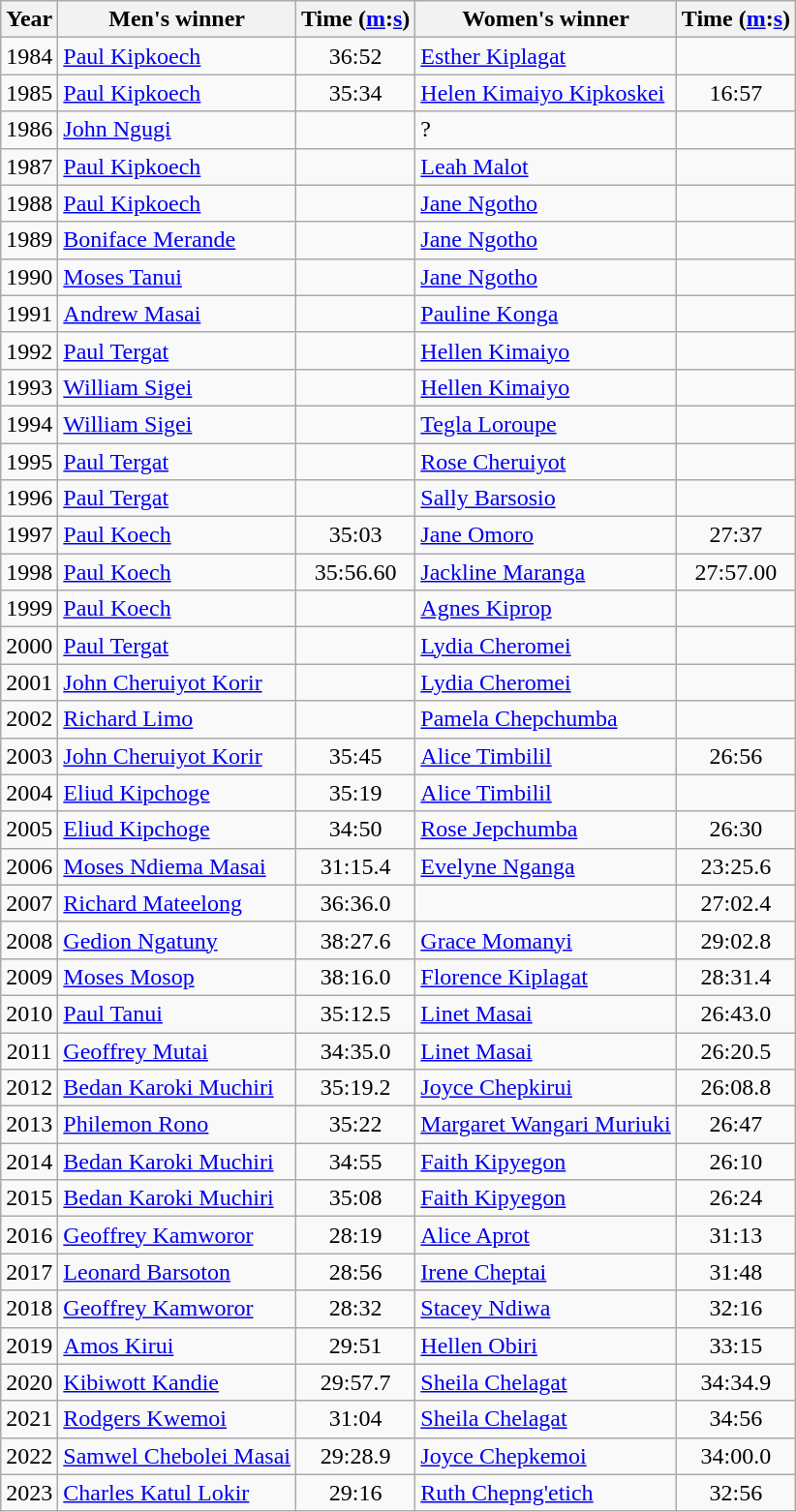<table class="wikitable" style="text-align:center">
<tr>
<th>Year</th>
<th>Men's winner</th>
<th>Time (<a href='#'>m</a>:<a href='#'>s</a>)</th>
<th>Women's winner</th>
<th>Time (<a href='#'>m</a>:<a href='#'>s</a>)</th>
</tr>
<tr>
<td>1984</td>
<td align=left><a href='#'>Paul Kipkoech</a></td>
<td>36:52</td>
<td align=left><a href='#'>Esther Kiplagat</a></td>
<td></td>
</tr>
<tr>
<td>1985</td>
<td align=left><a href='#'>Paul Kipkoech</a></td>
<td>35:34</td>
<td align=left><a href='#'>Helen Kimaiyo Kipkoskei</a></td>
<td>16:57</td>
</tr>
<tr>
<td>1986</td>
<td align=left><a href='#'>John Ngugi</a></td>
<td></td>
<td align=left>?</td>
<td></td>
</tr>
<tr>
<td>1987</td>
<td align=left><a href='#'>Paul Kipkoech</a></td>
<td></td>
<td align=left><a href='#'>Leah Malot</a></td>
<td></td>
</tr>
<tr>
<td>1988</td>
<td align=left><a href='#'>Paul Kipkoech</a></td>
<td></td>
<td align=left><a href='#'>Jane Ngotho</a></td>
<td></td>
</tr>
<tr>
<td>1989</td>
<td align=left><a href='#'>Boniface Merande</a></td>
<td></td>
<td align=left><a href='#'>Jane Ngotho</a></td>
<td></td>
</tr>
<tr>
<td>1990</td>
<td align=left><a href='#'>Moses Tanui</a></td>
<td></td>
<td align=left><a href='#'>Jane Ngotho</a></td>
<td></td>
</tr>
<tr>
<td>1991</td>
<td align=left><a href='#'>Andrew Masai</a></td>
<td></td>
<td align=left><a href='#'>Pauline Konga</a></td>
<td></td>
</tr>
<tr>
<td>1992</td>
<td align=left><a href='#'>Paul Tergat</a></td>
<td></td>
<td align=left><a href='#'>Hellen Kimaiyo</a></td>
<td></td>
</tr>
<tr>
<td>1993</td>
<td align=left><a href='#'>William Sigei</a></td>
<td></td>
<td align=left><a href='#'>Hellen Kimaiyo</a></td>
<td></td>
</tr>
<tr>
<td>1994</td>
<td align=left><a href='#'>William Sigei</a></td>
<td></td>
<td align=left><a href='#'>Tegla Loroupe</a></td>
<td></td>
</tr>
<tr>
<td>1995</td>
<td align=left><a href='#'>Paul Tergat</a></td>
<td></td>
<td align=left><a href='#'>Rose Cheruiyot</a></td>
<td></td>
</tr>
<tr>
<td>1996</td>
<td align=left><a href='#'>Paul Tergat</a></td>
<td></td>
<td align=left><a href='#'>Sally Barsosio</a></td>
<td></td>
</tr>
<tr>
<td>1997</td>
<td align=left><a href='#'>Paul Koech</a></td>
<td>35:03</td>
<td align=left><a href='#'>Jane Omoro</a></td>
<td>27:37</td>
</tr>
<tr>
<td>1998</td>
<td align=left><a href='#'>Paul Koech</a></td>
<td>35:56.60</td>
<td align=left><a href='#'>Jackline Maranga</a></td>
<td>27:57.00</td>
</tr>
<tr>
<td>1999</td>
<td align=left><a href='#'>Paul Koech</a></td>
<td></td>
<td align=left><a href='#'>Agnes Kiprop</a></td>
<td></td>
</tr>
<tr>
<td>2000</td>
<td align=left><a href='#'>Paul Tergat</a></td>
<td></td>
<td align=left><a href='#'>Lydia Cheromei</a></td>
<td></td>
</tr>
<tr>
<td>2001</td>
<td align=left><a href='#'>John Cheruiyot Korir</a></td>
<td></td>
<td align=left><a href='#'>Lydia Cheromei</a></td>
<td></td>
</tr>
<tr>
<td>2002</td>
<td align=left><a href='#'>Richard Limo</a></td>
<td></td>
<td align=left><a href='#'>Pamela Chepchumba</a></td>
<td></td>
</tr>
<tr>
<td>2003</td>
<td align=left><a href='#'>John Cheruiyot Korir</a></td>
<td>35:45</td>
<td align=left><a href='#'>Alice Timbilil</a></td>
<td>26:56</td>
</tr>
<tr>
<td>2004</td>
<td align=left><a href='#'>Eliud Kipchoge</a></td>
<td>35:19</td>
<td align=left><a href='#'>Alice Timbilil</a></td>
<td></td>
</tr>
<tr>
<td>2005</td>
<td align=left><a href='#'>Eliud Kipchoge</a></td>
<td>34:50</td>
<td align=left><a href='#'>Rose Jepchumba</a></td>
<td>26:30</td>
</tr>
<tr>
<td>2006</td>
<td align=left><a href='#'>Moses Ndiema Masai</a></td>
<td>31:15.4</td>
<td align=left><a href='#'>Evelyne Nganga</a></td>
<td>23:25.6</td>
</tr>
<tr>
<td>2007</td>
<td align=left><a href='#'>Richard Mateelong</a></td>
<td>36:36.0</td>
<td align=left></td>
<td>27:02.4</td>
</tr>
<tr>
<td>2008</td>
<td align=left><a href='#'>Gedion Ngatuny</a></td>
<td>38:27.6</td>
<td align=left><a href='#'>Grace Momanyi</a></td>
<td>29:02.8</td>
</tr>
<tr>
<td>2009</td>
<td align=left><a href='#'>Moses Mosop</a></td>
<td>38:16.0</td>
<td align=left><a href='#'>Florence Kiplagat</a></td>
<td>28:31.4</td>
</tr>
<tr>
<td>2010</td>
<td align=left><a href='#'>Paul Tanui</a></td>
<td>35:12.5</td>
<td align=left><a href='#'>Linet Masai</a></td>
<td>26:43.0</td>
</tr>
<tr>
<td>2011</td>
<td align=left><a href='#'>Geoffrey Mutai</a></td>
<td>34:35.0</td>
<td align=left><a href='#'>Linet Masai</a></td>
<td>26:20.5</td>
</tr>
<tr>
<td>2012</td>
<td align=left><a href='#'>Bedan Karoki Muchiri</a></td>
<td>35:19.2</td>
<td align=left><a href='#'>Joyce Chepkirui</a></td>
<td>26:08.8</td>
</tr>
<tr>
<td>2013</td>
<td align=left><a href='#'>Philemon Rono</a></td>
<td>35:22</td>
<td align=left><a href='#'>Margaret Wangari Muriuki</a></td>
<td>26:47</td>
</tr>
<tr>
<td>2014</td>
<td align=left><a href='#'>Bedan Karoki Muchiri</a></td>
<td>34:55</td>
<td align=left><a href='#'>Faith Kipyegon</a></td>
<td>26:10</td>
</tr>
<tr>
<td>2015</td>
<td align=left><a href='#'>Bedan Karoki Muchiri</a></td>
<td>35:08</td>
<td align=left><a href='#'>Faith Kipyegon</a></td>
<td>26:24</td>
</tr>
<tr>
<td>2016</td>
<td align=left><a href='#'>Geoffrey Kamworor</a></td>
<td>28:19</td>
<td align=left><a href='#'>Alice Aprot</a></td>
<td>31:13</td>
</tr>
<tr>
<td>2017</td>
<td align=left><a href='#'>Leonard Barsoton</a></td>
<td>28:56</td>
<td align=left><a href='#'>Irene Cheptai</a></td>
<td>31:48</td>
</tr>
<tr>
<td>2018</td>
<td align=left><a href='#'>Geoffrey Kamworor</a></td>
<td>28:32</td>
<td align=left><a href='#'>Stacey Ndiwa</a></td>
<td>32:16</td>
</tr>
<tr>
<td>2019</td>
<td align=left><a href='#'>Amos Kirui</a></td>
<td>29:51</td>
<td align=left><a href='#'>Hellen Obiri</a></td>
<td>33:15</td>
</tr>
<tr>
<td>2020</td>
<td align=left><a href='#'>Kibiwott Kandie</a></td>
<td>29:57.7</td>
<td align=left><a href='#'>Sheila Chelagat</a></td>
<td>34:34.9</td>
</tr>
<tr>
<td>2021</td>
<td align=left><a href='#'>Rodgers Kwemoi</a></td>
<td>31:04</td>
<td align=left><a href='#'>Sheila Chelagat</a></td>
<td>34:56</td>
</tr>
<tr>
<td>2022</td>
<td align=left><a href='#'>Samwel Chebolei Masai</a></td>
<td>29:28.9</td>
<td align=left><a href='#'>Joyce Chepkemoi</a></td>
<td>34:00.0</td>
</tr>
<tr>
<td>2023</td>
<td align=left><a href='#'>Charles Katul Lokir</a></td>
<td>29:16</td>
<td align=left><a href='#'>Ruth Chepng'etich</a></td>
<td>32:56</td>
</tr>
</table>
